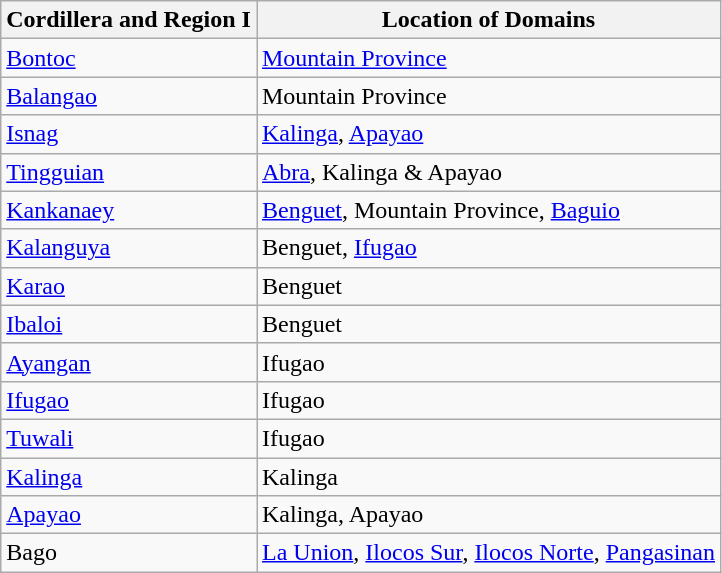<table class="wikitable">
<tr>
<th>Cordillera and Region I</th>
<th>Location of Domains</th>
</tr>
<tr>
<td><a href='#'>Bontoc</a></td>
<td><a href='#'>Mountain Province</a></td>
</tr>
<tr>
<td><a href='#'>Balangao</a></td>
<td>Mountain Province</td>
</tr>
<tr>
<td><a href='#'>Isnag</a></td>
<td><a href='#'>Kalinga</a>, <a href='#'>Apayao</a></td>
</tr>
<tr>
<td><a href='#'>Tingguian</a></td>
<td><a href='#'>Abra</a>, Kalinga & Apayao</td>
</tr>
<tr>
<td><a href='#'>Kankanaey</a></td>
<td><a href='#'>Benguet</a>, Mountain Province, <a href='#'>Baguio</a></td>
</tr>
<tr>
<td><a href='#'>Kalanguya</a></td>
<td>Benguet, <a href='#'>Ifugao</a></td>
</tr>
<tr>
<td><a href='#'>Karao</a></td>
<td>Benguet</td>
</tr>
<tr>
<td><a href='#'>Ibaloi</a></td>
<td>Benguet</td>
</tr>
<tr>
<td><a href='#'>Ayangan</a></td>
<td>Ifugao</td>
</tr>
<tr>
<td><a href='#'>Ifugao</a></td>
<td>Ifugao</td>
</tr>
<tr>
<td><a href='#'>Tuwali</a></td>
<td>Ifugao</td>
</tr>
<tr>
<td><a href='#'>Kalinga</a></td>
<td>Kalinga</td>
</tr>
<tr>
<td><a href='#'>Apayao</a></td>
<td>Kalinga, Apayao</td>
</tr>
<tr>
<td>Bago</td>
<td><a href='#'>La Union</a>, <a href='#'>Ilocos Sur</a>, <a href='#'>Ilocos Norte</a>, <a href='#'>Pangasinan</a></td>
</tr>
</table>
